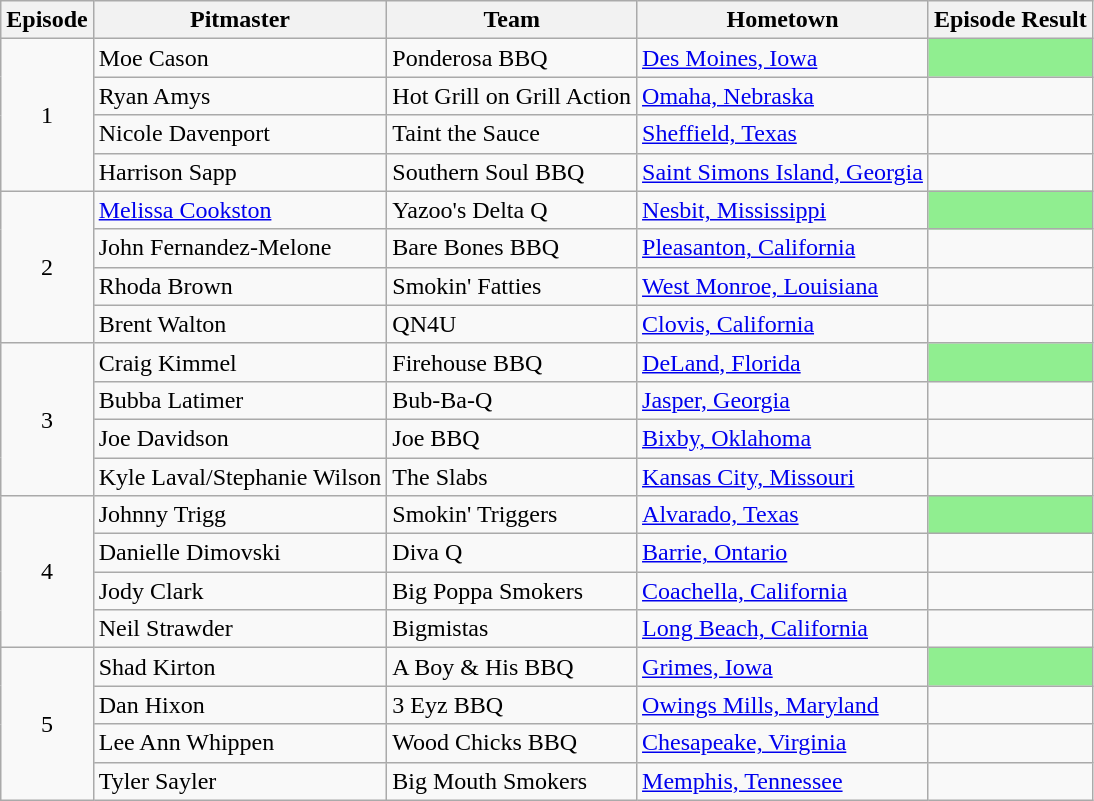<table class="wikitable plainrowheaders">
<tr>
<th>Episode</th>
<th>Pitmaster</th>
<th>Team</th>
<th>Hometown</th>
<th>Episode Result</th>
</tr>
<tr>
<td rowspan="4" style="text-align:center;">1</td>
<td>Moe Cason</td>
<td>Ponderosa BBQ</td>
<td><a href='#'>Des Moines, Iowa</a></td>
<td style="background:lightgreen;"></td>
</tr>
<tr>
<td>Ryan Amys</td>
<td>Hot Grill on Grill Action</td>
<td><a href='#'>Omaha, Nebraska</a></td>
<td></td>
</tr>
<tr>
<td>Nicole Davenport</td>
<td>Taint the Sauce</td>
<td><a href='#'>Sheffield, Texas</a></td>
<td></td>
</tr>
<tr>
<td>Harrison Sapp</td>
<td>Southern Soul BBQ</td>
<td><a href='#'>Saint Simons Island, Georgia</a></td>
<td></td>
</tr>
<tr>
<td rowspan="4" style="text-align:center;">2</td>
<td><a href='#'>Melissa Cookston</a></td>
<td>Yazoo's Delta Q</td>
<td><a href='#'>Nesbit, Mississippi</a></td>
<td style="background:lightgreen;"></td>
</tr>
<tr>
<td>John Fernandez-Melone</td>
<td>Bare Bones BBQ</td>
<td><a href='#'>Pleasanton, California</a></td>
<td></td>
</tr>
<tr>
<td>Rhoda Brown</td>
<td>Smokin' Fatties</td>
<td><a href='#'>West Monroe, Louisiana</a></td>
<td></td>
</tr>
<tr>
<td>Brent Walton</td>
<td>QN4U</td>
<td><a href='#'>Clovis, California</a></td>
<td></td>
</tr>
<tr>
<td rowspan="4" style="text-align:center;">3</td>
<td>Craig Kimmel</td>
<td>Firehouse BBQ</td>
<td><a href='#'>DeLand, Florida</a></td>
<td style="background:lightgreen;"></td>
</tr>
<tr>
<td>Bubba Latimer</td>
<td>Bub-Ba-Q</td>
<td><a href='#'>Jasper, Georgia</a></td>
<td></td>
</tr>
<tr>
<td>Joe Davidson</td>
<td>Joe BBQ</td>
<td><a href='#'>Bixby, Oklahoma</a></td>
<td></td>
</tr>
<tr>
<td>Kyle Laval/Stephanie Wilson</td>
<td>The Slabs</td>
<td><a href='#'>Kansas City, Missouri</a></td>
<td></td>
</tr>
<tr>
<td rowspan="4" style="text-align:center;">4</td>
<td>Johnny Trigg</td>
<td>Smokin' Triggers</td>
<td><a href='#'>Alvarado, Texas</a></td>
<td style="background:lightgreen;"></td>
</tr>
<tr>
<td>Danielle Dimovski</td>
<td>Diva Q</td>
<td><a href='#'>Barrie, Ontario</a></td>
<td></td>
</tr>
<tr>
<td>Jody Clark</td>
<td>Big Poppa Smokers</td>
<td><a href='#'>Coachella, California</a></td>
<td></td>
</tr>
<tr>
<td>Neil Strawder</td>
<td>Bigmistas</td>
<td><a href='#'>Long Beach, California</a></td>
<td></td>
</tr>
<tr>
<td rowspan="4" style="text-align:center;">5</td>
<td>Shad Kirton</td>
<td>A Boy & His BBQ</td>
<td><a href='#'>Grimes, Iowa</a></td>
<td style="background:lightgreen;"></td>
</tr>
<tr>
<td>Dan Hixon</td>
<td>3 Eyz BBQ</td>
<td><a href='#'>Owings Mills, Maryland</a></td>
<td></td>
</tr>
<tr>
<td>Lee Ann Whippen</td>
<td>Wood Chicks BBQ</td>
<td><a href='#'>Chesapeake, Virginia</a></td>
<td></td>
</tr>
<tr>
<td>Tyler Sayler</td>
<td>Big Mouth Smokers</td>
<td><a href='#'>Memphis, Tennessee</a></td>
<td></td>
</tr>
</table>
